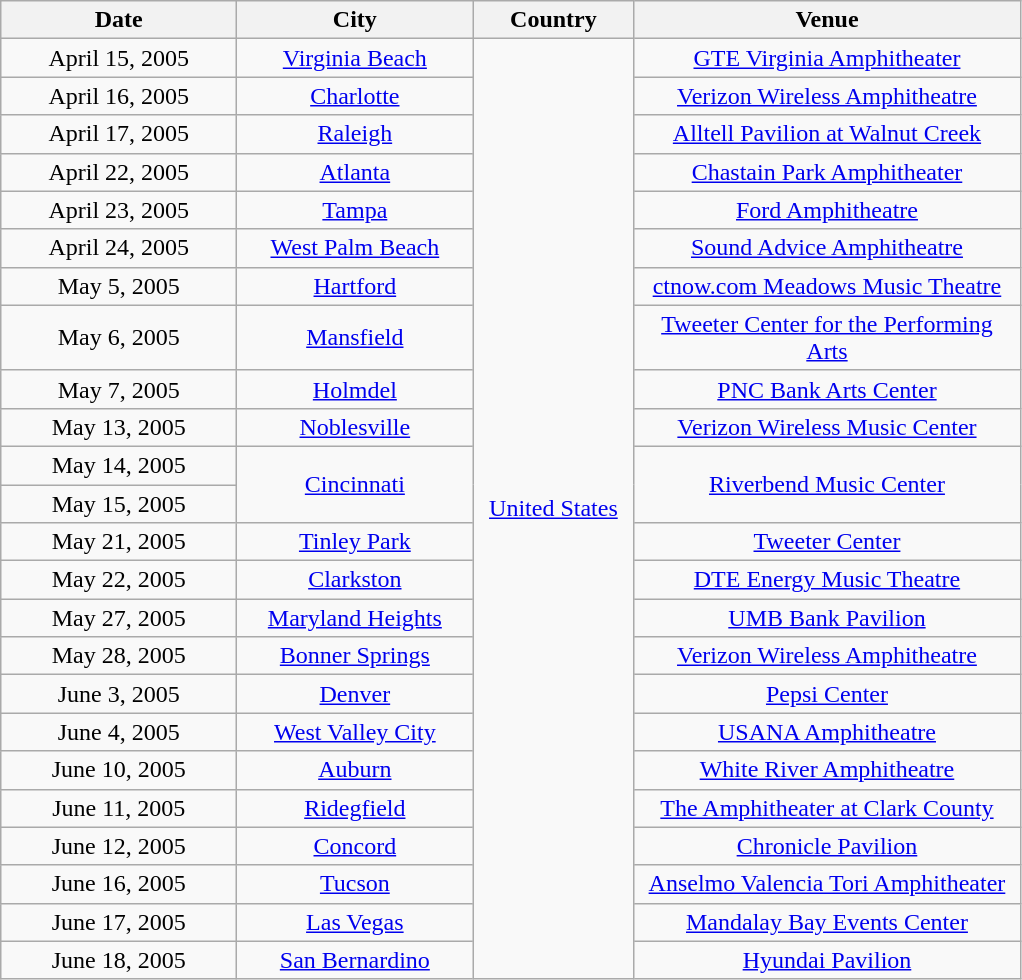<table class="wikitable" style="text-align:center">
<tr>
<th style="width:150px;">Date</th>
<th style="width:150px;">City</th>
<th style="width:100px;">Country</th>
<th style="width:250px;">Venue</th>
</tr>
<tr>
<td>April 15, 2005</td>
<td><a href='#'>Virginia Beach</a></td>
<td rowspan="24"><a href='#'>United States</a></td>
<td><a href='#'>GTE Virginia Amphitheater</a></td>
</tr>
<tr>
<td>April 16, 2005</td>
<td><a href='#'>Charlotte</a></td>
<td><a href='#'>Verizon Wireless Amphitheatre</a></td>
</tr>
<tr>
<td>April 17, 2005</td>
<td><a href='#'>Raleigh</a></td>
<td><a href='#'>Alltell Pavilion at Walnut Creek</a></td>
</tr>
<tr>
<td>April 22, 2005</td>
<td><a href='#'>Atlanta</a></td>
<td><a href='#'>Chastain Park Amphitheater</a></td>
</tr>
<tr>
<td>April 23, 2005</td>
<td><a href='#'>Tampa</a></td>
<td><a href='#'>Ford Amphitheatre</a></td>
</tr>
<tr>
<td>April 24, 2005</td>
<td><a href='#'>West Palm Beach</a></td>
<td><a href='#'>Sound Advice Amphitheatre</a></td>
</tr>
<tr>
<td>May 5, 2005</td>
<td><a href='#'>Hartford</a></td>
<td><a href='#'>ctnow.com Meadows Music Theatre</a></td>
</tr>
<tr>
<td>May 6, 2005</td>
<td><a href='#'>Mansfield</a></td>
<td><a href='#'>Tweeter Center for the Performing Arts</a></td>
</tr>
<tr>
<td>May 7, 2005</td>
<td><a href='#'>Holmdel</a></td>
<td><a href='#'>PNC Bank Arts Center</a></td>
</tr>
<tr>
<td>May 13, 2005</td>
<td><a href='#'>Noblesville</a></td>
<td><a href='#'>Verizon Wireless Music Center</a></td>
</tr>
<tr>
<td>May 14, 2005</td>
<td rowspan="2"><a href='#'>Cincinnati</a></td>
<td rowspan="2"><a href='#'>Riverbend Music Center</a></td>
</tr>
<tr>
<td>May 15, 2005</td>
</tr>
<tr>
<td>May 21, 2005</td>
<td><a href='#'>Tinley Park</a></td>
<td><a href='#'>Tweeter Center</a></td>
</tr>
<tr>
<td>May 22, 2005</td>
<td><a href='#'>Clarkston</a></td>
<td><a href='#'>DTE Energy Music Theatre</a></td>
</tr>
<tr>
<td>May 27, 2005</td>
<td><a href='#'>Maryland Heights</a></td>
<td><a href='#'>UMB Bank Pavilion</a></td>
</tr>
<tr>
<td>May 28, 2005</td>
<td><a href='#'>Bonner Springs</a></td>
<td><a href='#'>Verizon Wireless Amphitheatre</a></td>
</tr>
<tr>
<td>June 3, 2005</td>
<td><a href='#'>Denver</a></td>
<td><a href='#'>Pepsi Center</a></td>
</tr>
<tr>
<td>June 4, 2005</td>
<td><a href='#'>West Valley City</a></td>
<td><a href='#'>USANA Amphitheatre</a></td>
</tr>
<tr>
<td>June 10, 2005</td>
<td><a href='#'>Auburn</a></td>
<td><a href='#'>White River Amphitheatre</a></td>
</tr>
<tr>
<td>June 11, 2005</td>
<td><a href='#'>Ridegfield</a></td>
<td><a href='#'>The Amphitheater at Clark County</a></td>
</tr>
<tr>
<td>June 12, 2005</td>
<td><a href='#'>Concord</a></td>
<td><a href='#'>Chronicle Pavilion</a></td>
</tr>
<tr>
<td>June 16, 2005</td>
<td><a href='#'>Tucson</a></td>
<td><a href='#'>Anselmo Valencia Tori Amphitheater</a></td>
</tr>
<tr>
<td>June 17, 2005</td>
<td><a href='#'>Las Vegas</a></td>
<td><a href='#'>Mandalay Bay Events Center</a></td>
</tr>
<tr>
<td>June 18, 2005</td>
<td><a href='#'>San Bernardino</a></td>
<td><a href='#'>Hyundai Pavilion</a></td>
</tr>
</table>
